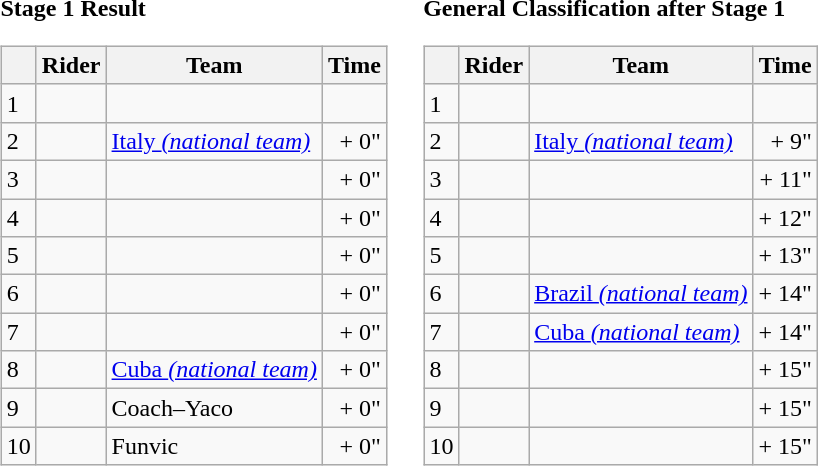<table>
<tr>
<td><strong>Stage 1 Result</strong><br><table class="wikitable">
<tr>
<th></th>
<th>Rider</th>
<th>Team</th>
<th>Time</th>
</tr>
<tr>
<td>1</td>
<td></td>
<td></td>
<td align="right"></td>
</tr>
<tr>
<td>2</td>
<td></td>
<td><a href='#'>Italy <em>(national team)</em></a></td>
<td align="right">+ 0"</td>
</tr>
<tr>
<td>3</td>
<td></td>
<td></td>
<td align="right">+ 0"</td>
</tr>
<tr>
<td>4</td>
<td></td>
<td></td>
<td align="right">+ 0"</td>
</tr>
<tr>
<td>5</td>
<td></td>
<td></td>
<td align="right">+ 0"</td>
</tr>
<tr>
<td>6</td>
<td></td>
<td></td>
<td align="right">+ 0"</td>
</tr>
<tr>
<td>7</td>
<td></td>
<td></td>
<td align="right">+ 0"</td>
</tr>
<tr>
<td>8</td>
<td></td>
<td><a href='#'>Cuba <em>(national team)</em></a></td>
<td align="right">+ 0"</td>
</tr>
<tr>
<td>9</td>
<td></td>
<td>Coach–Yaco</td>
<td align="right">+ 0"</td>
</tr>
<tr>
<td>10</td>
<td></td>
<td>Funvic</td>
<td align="right">+ 0"</td>
</tr>
</table>
</td>
<td></td>
<td><strong>General Classification after Stage 1</strong><br><table class="wikitable">
<tr>
<th></th>
<th>Rider</th>
<th>Team</th>
<th>Time</th>
</tr>
<tr>
<td>1</td>
<td> </td>
<td></td>
<td align="right"></td>
</tr>
<tr>
<td>2</td>
<td></td>
<td><a href='#'>Italy <em>(national team)</em></a></td>
<td align="right">+ 9"</td>
</tr>
<tr>
<td>3</td>
<td></td>
<td></td>
<td align="right">+ 11"</td>
</tr>
<tr>
<td>4</td>
<td></td>
<td></td>
<td align="right">+ 12"</td>
</tr>
<tr>
<td>5</td>
<td></td>
<td></td>
<td align="right">+ 13"</td>
</tr>
<tr>
<td>6</td>
<td></td>
<td><a href='#'>Brazil <em>(national team)</em></a></td>
<td align="right">+ 14"</td>
</tr>
<tr>
<td>7</td>
<td></td>
<td><a href='#'>Cuba <em>(national team)</em></a></td>
<td align="right">+ 14"</td>
</tr>
<tr>
<td>8</td>
<td> </td>
<td></td>
<td align="right">+ 15"</td>
</tr>
<tr>
<td>9</td>
<td></td>
<td></td>
<td align="right">+ 15"</td>
</tr>
<tr>
<td>10</td>
<td></td>
<td></td>
<td align="right">+ 15"</td>
</tr>
</table>
</td>
</tr>
</table>
